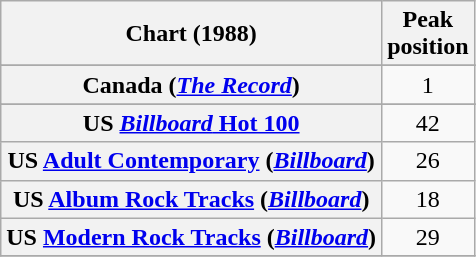<table class="wikitable sortable plainrowheaders" style="text-align:center">
<tr>
<th>Chart (1988)</th>
<th>Peak<br>position</th>
</tr>
<tr>
</tr>
<tr>
</tr>
<tr>
<th scope="row">Canada (<em><a href='#'>The Record</a></em>)</th>
<td>1</td>
</tr>
<tr>
</tr>
<tr>
</tr>
<tr>
</tr>
<tr>
</tr>
<tr>
</tr>
<tr>
<th scope="row">US <a href='#'><em>Billboard</em> Hot 100</a></th>
<td>42</td>
</tr>
<tr>
<th scope="row">US <a href='#'>Adult Contemporary</a> (<em><a href='#'>Billboard</a></em>)</th>
<td>26</td>
</tr>
<tr>
<th scope="row">US <a href='#'>Album Rock Tracks</a> (<em><a href='#'>Billboard</a></em>)</th>
<td>18</td>
</tr>
<tr>
<th scope="row">US <a href='#'>Modern Rock Tracks</a> (<em><a href='#'>Billboard</a></em>)</th>
<td>29</td>
</tr>
<tr>
</tr>
</table>
